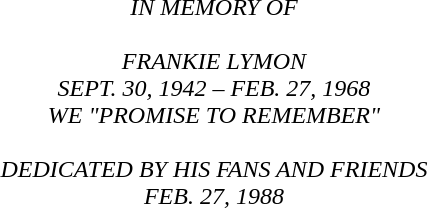<table style="text-align:center">
<tr>
<td><em>IN MEMORY OF</em><br><br><em>FRANKIE LYMON</em><br>
<em>SEPT. 30, 1942 – FEB. 27, 1968</em><br>
<em>WE "PROMISE TO REMEMBER"</em><br><br><em>DEDICATED BY HIS FANS AND FRIENDS</em><br>
<em>FEB. 27, 1988</em><br></td>
</tr>
</table>
